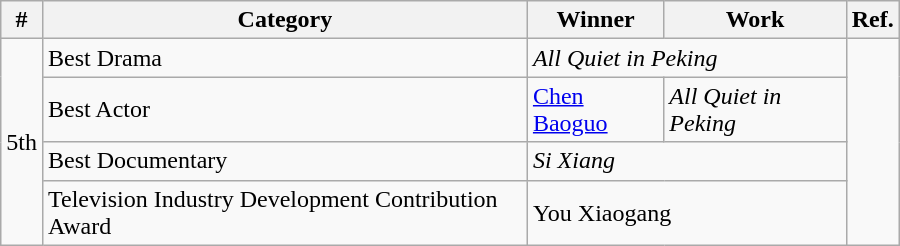<table class="wikitable" style="width:600px">
<tr>
<th>#</th>
<th>Category</th>
<th>Winner</th>
<th>Work</th>
<th>Ref.</th>
</tr>
<tr>
<td rowspan=5>5th</td>
<td>Best Drama</td>
<td colspan=2><em>All Quiet in Peking</em></td>
<td rowspan=4></td>
</tr>
<tr>
<td>Best Actor</td>
<td><a href='#'>Chen Baoguo</a></td>
<td><em>All Quiet in Peking</em></td>
</tr>
<tr>
<td>Best Documentary</td>
<td colspan=2><em>Si Xiang</em></td>
</tr>
<tr>
<td>Television Industry Development Contribution Award</td>
<td colspan=2>You Xiaogang</td>
</tr>
</table>
